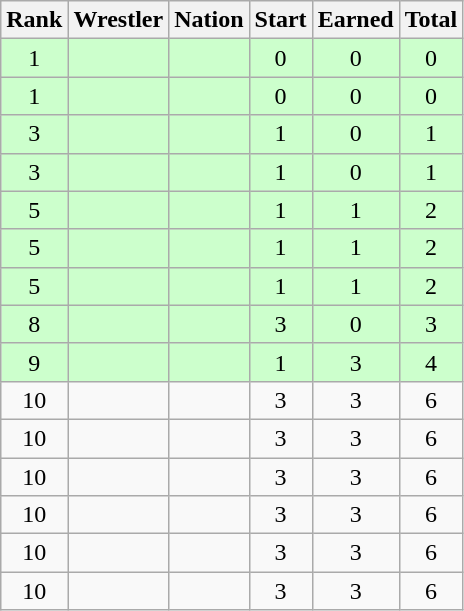<table class="wikitable sortable" style="text-align:center;">
<tr>
<th>Rank</th>
<th>Wrestler</th>
<th>Nation</th>
<th>Start</th>
<th>Earned</th>
<th>Total</th>
</tr>
<tr style="background:#cfc;">
<td>1</td>
<td align=left></td>
<td align=left></td>
<td>0</td>
<td>0</td>
<td>0</td>
</tr>
<tr style="background:#cfc;">
<td>1</td>
<td align=left></td>
<td align=left></td>
<td>0</td>
<td>0</td>
<td>0</td>
</tr>
<tr style="background:#cfc;">
<td>3</td>
<td align=left></td>
<td align=left></td>
<td>1</td>
<td>0</td>
<td>1</td>
</tr>
<tr style="background:#cfc;">
<td>3</td>
<td align=left></td>
<td align=left></td>
<td>1</td>
<td>0</td>
<td>1</td>
</tr>
<tr style="background:#cfc;">
<td>5</td>
<td align=left></td>
<td align=left></td>
<td>1</td>
<td>1</td>
<td>2</td>
</tr>
<tr style="background:#cfc;">
<td>5</td>
<td align=left></td>
<td align=left></td>
<td>1</td>
<td>1</td>
<td>2</td>
</tr>
<tr style="background:#cfc;">
<td>5</td>
<td align=left></td>
<td align=left></td>
<td>1</td>
<td>1</td>
<td>2</td>
</tr>
<tr style="background:#cfc;">
<td>8</td>
<td align=left></td>
<td align=left></td>
<td>3</td>
<td>0</td>
<td>3</td>
</tr>
<tr style="background:#cfc;">
<td>9</td>
<td align=left></td>
<td align=left></td>
<td>1</td>
<td>3</td>
<td>4</td>
</tr>
<tr>
<td>10</td>
<td align=left></td>
<td align=left></td>
<td>3</td>
<td>3</td>
<td>6</td>
</tr>
<tr>
<td>10</td>
<td align=left></td>
<td align=left></td>
<td>3</td>
<td>3</td>
<td>6</td>
</tr>
<tr>
<td>10</td>
<td align=left></td>
<td align=left></td>
<td>3</td>
<td>3</td>
<td>6</td>
</tr>
<tr>
<td>10</td>
<td align=left></td>
<td align=left></td>
<td>3</td>
<td>3</td>
<td>6</td>
</tr>
<tr>
<td>10</td>
<td align=left></td>
<td align=left></td>
<td>3</td>
<td>3</td>
<td>6</td>
</tr>
<tr>
<td>10</td>
<td align=left></td>
<td align=left></td>
<td>3</td>
<td>3</td>
<td>6</td>
</tr>
</table>
